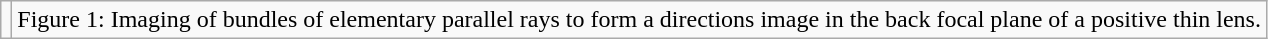<table class="wikitable">
<tr>
<td></td>
<td>Figure 1: Imaging of bundles of elementary parallel rays to form a directions image in the back focal plane of a positive thin lens.</td>
</tr>
</table>
